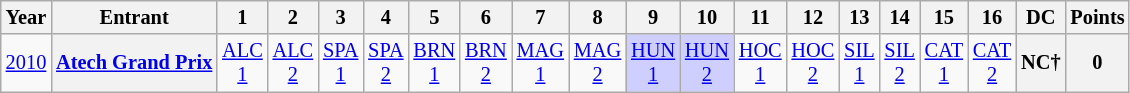<table class="wikitable" style="text-align:center; font-size:85%">
<tr>
<th>Year</th>
<th>Entrant</th>
<th>1</th>
<th>2</th>
<th>3</th>
<th>4</th>
<th>5</th>
<th>6</th>
<th>7</th>
<th>8</th>
<th>9</th>
<th>10</th>
<th>11</th>
<th>12</th>
<th>13</th>
<th>14</th>
<th>15</th>
<th>16</th>
<th>DC</th>
<th>Points</th>
</tr>
<tr>
<td><a href='#'>2010</a></td>
<th nowrap><a href='#'>Atech Grand Prix</a></th>
<td style="background:#;"><a href='#'>ALC<br>1</a><br></td>
<td style="background:#;"><a href='#'>ALC<br>2</a><br></td>
<td style="background:#;"><a href='#'>SPA<br>1</a><br></td>
<td style="background:#;"><a href='#'>SPA<br>2</a><br></td>
<td style="background:#;"><a href='#'>BRN<br>1</a><br></td>
<td style="background:#;"><a href='#'>BRN<br>2</a><br></td>
<td style="background:#;"><a href='#'>MAG<br>1</a><br></td>
<td style="background:#;"><a href='#'>MAG<br>2</a><br></td>
<td style="background:#cfcfff;"><a href='#'>HUN<br>1</a><br></td>
<td style="background:#cfcfff;"><a href='#'>HUN<br>2</a><br></td>
<td style="background:#;"><a href='#'>HOC<br>1</a><br></td>
<td style="background:#;"><a href='#'>HOC<br>2</a><br></td>
<td style="background:#;"><a href='#'>SIL<br>1</a><br></td>
<td style="background:#;"><a href='#'>SIL<br>2</a><br></td>
<td style="background:#;"><a href='#'>CAT<br>1</a><br></td>
<td style="background:#;"><a href='#'>CAT<br>2</a><br></td>
<th>NC†</th>
<th>0</th>
</tr>
</table>
